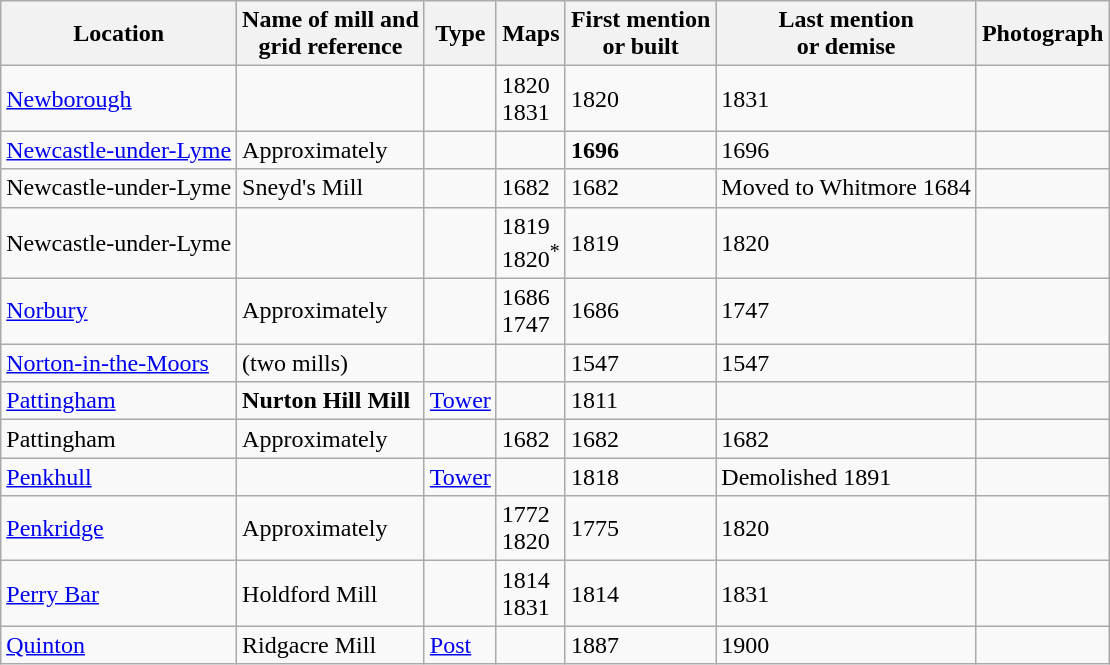<table class="wikitable">
<tr>
<th>Location</th>
<th>Name of mill and<br>grid reference</th>
<th>Type</th>
<th>Maps</th>
<th>First mention<br>or built</th>
<th>Last mention<br> or demise</th>
<th>Photograph</th>
</tr>
<tr>
<td><a href='#'>Newborough</a></td>
<td></td>
<td></td>
<td>1820<br>1831</td>
<td>1820</td>
<td>1831</td>
<td></td>
</tr>
<tr>
<td><a href='#'>Newcastle-under-Lyme</a></td>
<td>Approximately<br></td>
<td></td>
<td></td>
<td><strong>1696</strong></td>
<td>1696</td>
<td></td>
</tr>
<tr>
<td>Newcastle-under-Lyme</td>
<td>Sneyd's Mill<br></td>
<td></td>
<td>1682</td>
<td>1682</td>
<td>Moved to Whitmore 1684</td>
<td></td>
</tr>
<tr>
<td>Newcastle-under-Lyme</td>
<td></td>
<td></td>
<td>1819<br>1820<sup>*</sup></td>
<td>1819</td>
<td>1820</td>
<td></td>
</tr>
<tr>
<td><a href='#'>Norbury</a></td>
<td>Approximately<br></td>
<td></td>
<td>1686<br>1747</td>
<td>1686</td>
<td>1747</td>
<td></td>
</tr>
<tr>
<td><a href='#'>Norton-in-the-Moors</a></td>
<td>(two mills)<br></td>
<td></td>
<td></td>
<td>1547</td>
<td>1547</td>
<td></td>
</tr>
<tr>
<td><a href='#'>Pattingham</a></td>
<td><strong>Nurton Hill Mill</strong><br></td>
<td><a href='#'>Tower</a></td>
<td></td>
<td>1811</td>
<td></td>
<td></td>
</tr>
<tr>
<td>Pattingham</td>
<td>Approximately<br></td>
<td></td>
<td>1682</td>
<td>1682</td>
<td>1682</td>
<td></td>
</tr>
<tr>
<td><a href='#'>Penkhull</a></td>
<td></td>
<td><a href='#'>Tower</a></td>
<td></td>
<td>1818</td>
<td>Demolished 1891</td>
<td></td>
</tr>
<tr>
<td><a href='#'>Penkridge</a></td>
<td>Approximately<br></td>
<td></td>
<td>1772<br>1820</td>
<td>1775</td>
<td>1820</td>
<td></td>
</tr>
<tr>
<td><a href='#'>Perry Bar</a></td>
<td>Holdford Mill<br></td>
<td></td>
<td>1814<br>1831</td>
<td>1814</td>
<td>1831</td>
<td></td>
</tr>
<tr>
<td><a href='#'>Quinton</a></td>
<td>Ridgacre Mill<br></td>
<td><a href='#'>Post</a></td>
<td></td>
<td>1887</td>
<td>1900</td>
<td></td>
</tr>
</table>
